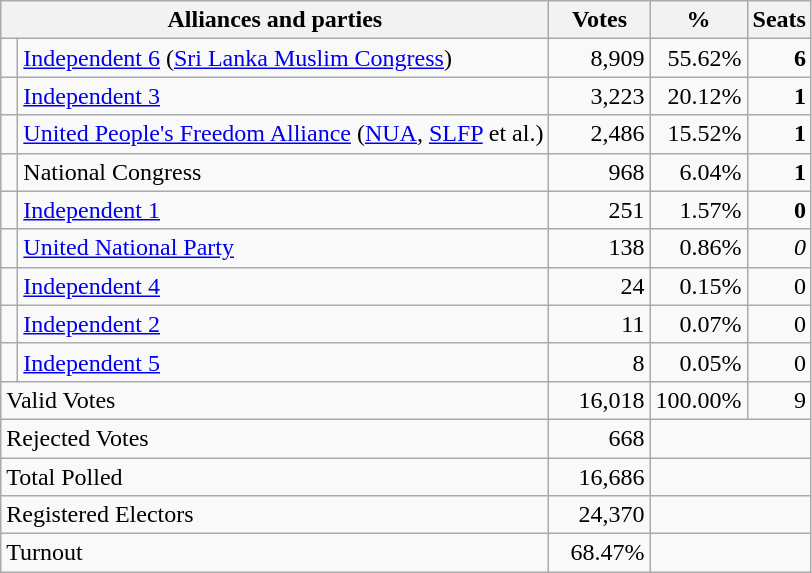<table class="wikitable" border="1" style="text-align:right;">
<tr>
<th valign=bottom align=left colspan=2>Alliances and parties</th>
<th valign=bottom align=center width="60">Votes</th>
<th valign=bottom align=center width="50">%</th>
<th valign=bottom align=center>Seats</th>
</tr>
<tr>
<td bgcolor=> </td>
<td align=left><a href='#'>Independent 6</a> (<a href='#'>Sri Lanka Muslim Congress</a>)</td>
<td>8,909</td>
<td>55.62%</td>
<td><strong>6</strong></td>
</tr>
<tr>
<td></td>
<td align=left><a href='#'>Independent 3</a></td>
<td>3,223</td>
<td>20.12%</td>
<td><strong>1</strong></td>
</tr>
<tr>
<td bgcolor=> </td>
<td align=left><a href='#'>United People's Freedom Alliance</a> (<a href='#'>NUA</a>, <a href='#'>SLFP</a> et al.)</td>
<td>2,486</td>
<td>15.52%</td>
<td><strong>1</strong></td>
</tr>
<tr>
<td></td>
<td align=left>National Congress</td>
<td>968</td>
<td>6.04%</td>
<td><strong>1</strong></td>
</tr>
<tr>
<td></td>
<td align=left><a href='#'>Independent 1</a></td>
<td>251</td>
<td>1.57%</td>
<td><strong>0</strong></td>
</tr>
<tr>
<td bgcolor=> </td>
<td align=left><a href='#'>United National Party</a></td>
<td>138</td>
<td>0.86%</td>
<td><em>0<strong></td>
</tr>
<tr>
<td></td>
<td align=left><a href='#'>Independent 4</a></td>
<td>24</td>
<td>0.15%</td>
<td></strong>0<strong></td>
</tr>
<tr>
<td></td>
<td align=left><a href='#'>Independent 2</a></td>
<td>11</td>
<td>0.07%</td>
<td></strong>0<strong></td>
</tr>
<tr>
<td></td>
<td align=left><a href='#'>Independent 5</a></td>
<td>8</td>
<td>0.05%</td>
<td></strong>0<strong></td>
</tr>
<tr>
<td colspan=2 align=left></strong>Valid Votes<strong></td>
<td></strong>16,018<strong></td>
<td></strong>100.00%<strong></td>
<td></strong>9<strong></td>
</tr>
<tr>
<td colspan=2 align=left>Rejected Votes</td>
<td>668</td>
<td colspan=2></td>
</tr>
<tr>
<td colspan=2 align=left>Total Polled</td>
<td>16,686</td>
<td colspan=2></td>
</tr>
<tr>
<td colspan=2 align=left>Registered Electors</td>
<td>24,370</td>
<td colspan=2></td>
</tr>
<tr>
<td colspan=2 align=left>Turnout</td>
<td>68.47%</td>
<td colspan=2></td>
</tr>
</table>
